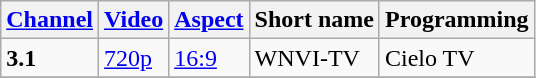<table class="wikitable">
<tr>
<th><a href='#'>Channel</a></th>
<th><a href='#'>Video</a></th>
<th><a href='#'>Aspect</a></th>
<th>Short name</th>
<th>Programming</th>
</tr>
<tr>
<td><strong>3.1</strong></td>
<td><a href='#'>720p</a></td>
<td><a href='#'>16:9</a></td>
<td>WNVI-TV</td>
<td>Cielo TV</td>
</tr>
<tr>
</tr>
</table>
